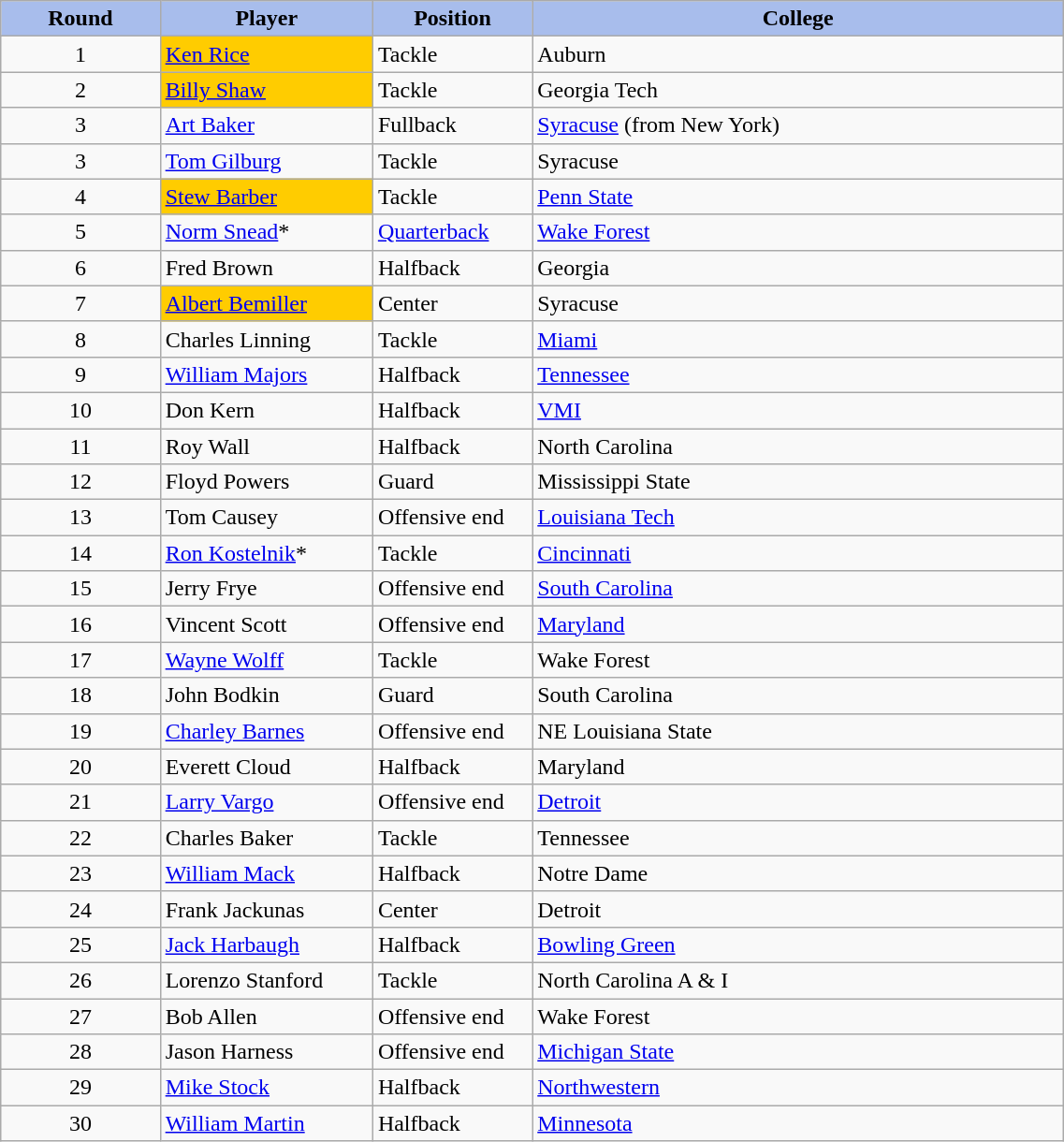<table class="wikitable sortable sortable" style="width: 60%">
<tr>
<th style="background:#A8BDEC;" width=15%>Round</th>
<th width=20% style="background:#A8BDEC;">Player</th>
<th width=15% style="background:#A8BDEC;">Position</th>
<th style="background:#A8BDEC;">College</th>
</tr>
<tr>
<td align=center>1</td>
<td bgcolor="#FFCC00"><a href='#'>Ken Rice</a></td>
<td>Tackle</td>
<td>Auburn</td>
</tr>
<tr>
<td align=center>2</td>
<td bgcolor="#FFCC00"><a href='#'>Billy Shaw</a></td>
<td>Tackle</td>
<td>Georgia Tech</td>
</tr>
<tr>
<td align=center>3</td>
<td><a href='#'>Art Baker</a></td>
<td>Fullback</td>
<td><a href='#'>Syracuse</a> (from New York)</td>
</tr>
<tr>
<td align=center>3</td>
<td><a href='#'>Tom Gilburg</a></td>
<td>Tackle</td>
<td>Syracuse</td>
</tr>
<tr>
<td align=center>4</td>
<td bgcolor="#FFCC00"><a href='#'>Stew Barber</a></td>
<td>Tackle</td>
<td><a href='#'>Penn State</a></td>
</tr>
<tr>
<td align=center>5</td>
<td><a href='#'>Norm Snead</a>*</td>
<td><a href='#'>Quarterback</a></td>
<td><a href='#'>Wake Forest</a></td>
</tr>
<tr>
<td align=center>6</td>
<td>Fred Brown</td>
<td>Halfback</td>
<td>Georgia</td>
</tr>
<tr>
<td align=center>7</td>
<td bgcolor="#FFCC00"><a href='#'>Albert Bemiller</a></td>
<td>Center</td>
<td>Syracuse</td>
</tr>
<tr>
<td align=center>8</td>
<td>Charles Linning</td>
<td>Tackle</td>
<td><a href='#'>Miami</a></td>
</tr>
<tr>
<td align=center>9</td>
<td><a href='#'>William Majors</a></td>
<td>Halfback</td>
<td><a href='#'>Tennessee</a></td>
</tr>
<tr>
<td align=center>10</td>
<td>Don Kern</td>
<td>Halfback</td>
<td><a href='#'>VMI</a></td>
</tr>
<tr>
<td align=center>11</td>
<td>Roy Wall</td>
<td>Halfback</td>
<td>North Carolina</td>
</tr>
<tr>
<td align=center>12</td>
<td>Floyd Powers</td>
<td>Guard</td>
<td>Mississippi State</td>
</tr>
<tr>
<td align=center>13</td>
<td>Tom Causey</td>
<td>Offensive end</td>
<td><a href='#'>Louisiana Tech</a></td>
</tr>
<tr>
<td align=center>14</td>
<td><a href='#'>Ron Kostelnik</a>*</td>
<td>Tackle</td>
<td><a href='#'>Cincinnati</a></td>
</tr>
<tr>
<td align=center>15</td>
<td>Jerry Frye</td>
<td>Offensive end</td>
<td><a href='#'>South Carolina</a></td>
</tr>
<tr>
<td align=center>16</td>
<td>Vincent Scott</td>
<td>Offensive end</td>
<td><a href='#'>Maryland</a></td>
</tr>
<tr>
<td align=center>17</td>
<td><a href='#'>Wayne Wolff</a></td>
<td>Tackle</td>
<td>Wake Forest</td>
</tr>
<tr>
<td align=center>18</td>
<td>John Bodkin</td>
<td>Guard</td>
<td>South Carolina</td>
</tr>
<tr>
<td align=center>19</td>
<td><a href='#'>Charley Barnes</a></td>
<td>Offensive end</td>
<td>NE Louisiana State</td>
</tr>
<tr>
<td align=center>20</td>
<td>Everett Cloud</td>
<td>Halfback</td>
<td>Maryland</td>
</tr>
<tr>
<td align=center>21</td>
<td><a href='#'>Larry Vargo</a></td>
<td>Offensive end</td>
<td><a href='#'>Detroit</a></td>
</tr>
<tr>
<td align=center>22</td>
<td>Charles Baker</td>
<td>Tackle</td>
<td>Tennessee</td>
</tr>
<tr>
<td align=center>23</td>
<td><a href='#'>William Mack</a></td>
<td>Halfback</td>
<td>Notre Dame</td>
</tr>
<tr>
<td align=center>24</td>
<td>Frank Jackunas</td>
<td>Center</td>
<td>Detroit</td>
</tr>
<tr>
<td align=center>25</td>
<td><a href='#'>Jack Harbaugh</a></td>
<td>Halfback</td>
<td><a href='#'>Bowling Green</a></td>
</tr>
<tr>
<td align=center>26</td>
<td>Lorenzo Stanford</td>
<td>Tackle</td>
<td>North Carolina A & I</td>
</tr>
<tr>
<td align=center>27</td>
<td>Bob Allen</td>
<td>Offensive end</td>
<td>Wake Forest</td>
</tr>
<tr>
<td align=center>28</td>
<td>Jason Harness</td>
<td>Offensive end</td>
<td><a href='#'>Michigan State</a></td>
</tr>
<tr>
<td align=center>29</td>
<td><a href='#'>Mike Stock</a></td>
<td>Halfback</td>
<td><a href='#'>Northwestern</a></td>
</tr>
<tr>
<td align=center>30</td>
<td><a href='#'>William Martin</a></td>
<td>Halfback</td>
<td><a href='#'>Minnesota</a></td>
</tr>
</table>
